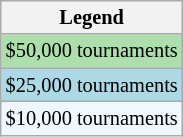<table class="wikitable" style="font-size:85%;">
<tr>
<th>Legend</th>
</tr>
<tr bgcolor="#ADDFAD">
<td>$50,000 tournaments</td>
</tr>
<tr style="background:lightblue;">
<td>$25,000 tournaments</td>
</tr>
<tr style="background:#f0f8ff;">
<td>$10,000 tournaments</td>
</tr>
</table>
